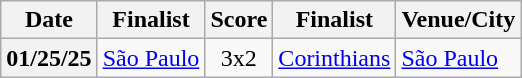<table class="sortable plainrowheaders wikitable">
<tr>
<th scope="col">Date</th>
<th scope="col">Finalist</th>
<th scope="col">Score</th>
<th scope="col">Finalist</th>
<th scope="col">Venue/City</th>
</tr>
<tr>
<th scope="row" style="text-align:center">01/25/25</th>
<td><a href='#'>São Paulo</a></td>
<td align="center">3x2</td>
<td><a href='#'>Corinthians</a></td>
<td><a href='#'>São Paulo</a></td>
</tr>
</table>
